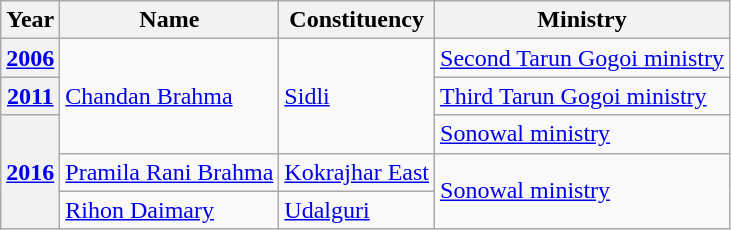<table class="wikitable sortable">
<tr>
<th>Year</th>
<th>Name</th>
<th>Constituency</th>
<th>Ministry</th>
</tr>
<tr>
<th><a href='#'>2006</a></th>
<td rowspan="3"><a href='#'>Chandan Brahma</a></td>
<td rowspan="3"><a href='#'>Sidli</a></td>
<td><a href='#'>Second Tarun Gogoi ministry</a></td>
</tr>
<tr>
<th><a href='#'>2011</a></th>
<td><a href='#'>Third Tarun Gogoi ministry</a></td>
</tr>
<tr>
<th rowspan="3"><a href='#'>2016</a></th>
<td><a href='#'>Sonowal ministry</a></td>
</tr>
<tr>
<td><a href='#'>Pramila Rani Brahma</a></td>
<td><a href='#'>Kokrajhar East</a></td>
<td rowspan="2"><a href='#'>Sonowal ministry</a></td>
</tr>
<tr>
<td><a href='#'>Rihon Daimary</a></td>
<td><a href='#'>Udalguri</a></td>
</tr>
</table>
